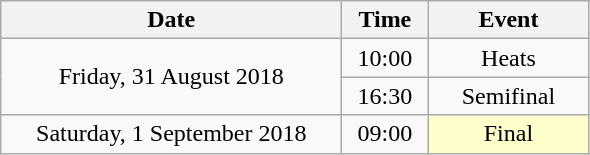<table class = "wikitable" style="text-align:center;">
<tr>
<th width=220>Date</th>
<th width=50>Time</th>
<th width=100>Event</th>
</tr>
<tr>
<td rowspan="2">Friday, 31 August 2018</td>
<td>10:00</td>
<td>Heats</td>
</tr>
<tr>
<td>16:30</td>
<td>Semifinal</td>
</tr>
<tr>
<td>Saturday, 1 September 2018</td>
<td>09:00</td>
<td bgcolor=ffffcc>Final</td>
</tr>
</table>
